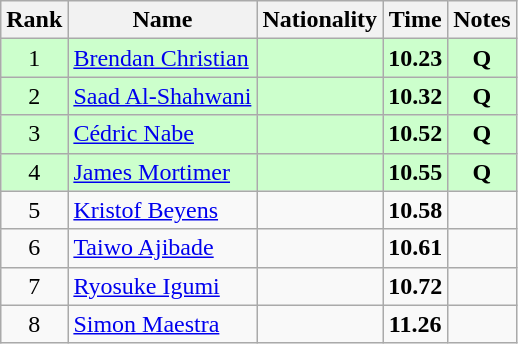<table class="wikitable sortable" style="text-align:center">
<tr>
<th>Rank</th>
<th>Name</th>
<th>Nationality</th>
<th>Time</th>
<th>Notes</th>
</tr>
<tr bgcolor=ccffcc>
<td>1</td>
<td align=left><a href='#'>Brendan Christian</a></td>
<td align=left></td>
<td><strong>10.23</strong></td>
<td><strong>Q</strong></td>
</tr>
<tr bgcolor=ccffcc>
<td>2</td>
<td align=left><a href='#'>Saad Al-Shahwani</a></td>
<td align=left></td>
<td><strong>10.32</strong></td>
<td><strong>Q</strong></td>
</tr>
<tr bgcolor=ccffcc>
<td>3</td>
<td align=left><a href='#'>Cédric Nabe</a></td>
<td align=left></td>
<td><strong>10.52</strong></td>
<td><strong>Q</strong></td>
</tr>
<tr bgcolor=ccffcc>
<td>4</td>
<td align=left><a href='#'>James Mortimer</a></td>
<td align=left></td>
<td><strong>10.55</strong></td>
<td><strong>Q</strong></td>
</tr>
<tr>
<td>5</td>
<td align=left><a href='#'>Kristof Beyens</a></td>
<td align=left></td>
<td><strong>10.58</strong></td>
<td></td>
</tr>
<tr>
<td>6</td>
<td align=left><a href='#'>Taiwo Ajibade</a></td>
<td align=left></td>
<td><strong>10.61</strong></td>
<td></td>
</tr>
<tr>
<td>7</td>
<td align=left><a href='#'>Ryosuke Igumi</a></td>
<td align=left></td>
<td><strong>10.72</strong></td>
<td></td>
</tr>
<tr>
<td>8</td>
<td align=left><a href='#'>Simon Maestra</a></td>
<td align=left></td>
<td><strong>11.26</strong></td>
<td></td>
</tr>
</table>
